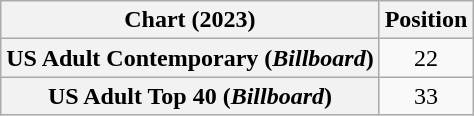<table class="wikitable sortable plainrowheaders" style="text-align:center">
<tr>
<th scope="col">Chart (2023)</th>
<th scope="col">Position</th>
</tr>
<tr>
<th scope="row">US Adult Contemporary (<em>Billboard</em>)</th>
<td>22</td>
</tr>
<tr>
<th scope="row">US Adult Top 40 (<em>Billboard</em>)</th>
<td>33</td>
</tr>
</table>
